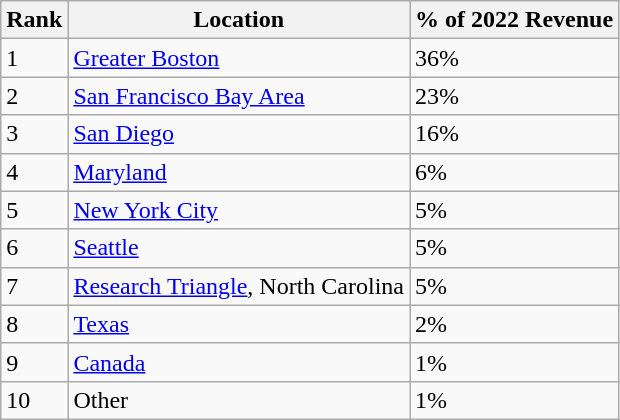<table class="wikitable sortable">
<tr>
<th scope="col">Rank</th>
<th scope="col">Location</th>
<th scope="col">% of 2022 Revenue</th>
</tr>
<tr>
<td>1</td>
<td><a href='#'>Greater Boston</a></td>
<td>36%</td>
</tr>
<tr>
<td>2</td>
<td><a href='#'>San Francisco Bay Area</a></td>
<td>23%</td>
</tr>
<tr>
<td>3</td>
<td><a href='#'>San Diego</a></td>
<td>16%</td>
</tr>
<tr>
<td>4</td>
<td><a href='#'>Maryland</a></td>
<td>6%</td>
</tr>
<tr>
<td>5</td>
<td><a href='#'>New York City</a></td>
<td>5%</td>
</tr>
<tr>
<td>6</td>
<td><a href='#'>Seattle</a></td>
<td>5%</td>
</tr>
<tr>
<td>7</td>
<td><a href='#'>Research Triangle</a>, North Carolina</td>
<td>5%</td>
</tr>
<tr>
<td>8</td>
<td><a href='#'>Texas</a></td>
<td>2%</td>
</tr>
<tr>
<td>9</td>
<td><a href='#'>Canada</a></td>
<td>1%</td>
</tr>
<tr>
<td>10</td>
<td>Other</td>
<td>1%</td>
</tr>
</table>
